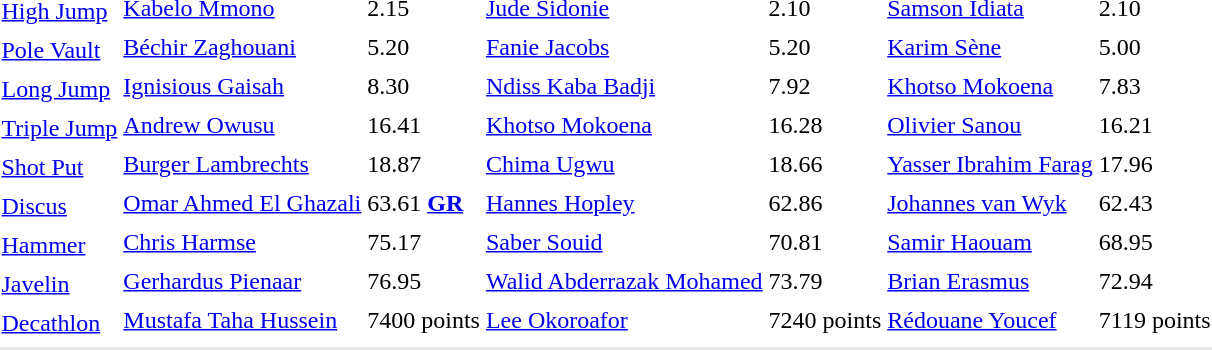<table>
<tr>
<td rowspan=2><a href='#'>High Jump</a><br></td>
<td><a href='#'>Kabelo Mmono</a> <br> </td>
<td>2.15</td>
<td><a href='#'>Jude Sidonie</a> <br> </td>
<td>2.10</td>
<td><a href='#'>Samson Idiata</a> <br> </td>
<td>2.10</td>
</tr>
<tr>
<td colspan=6></td>
</tr>
<tr>
<td rowspan=2><a href='#'>Pole Vault</a><br></td>
<td><a href='#'>Béchir Zaghouani</a> <br> </td>
<td>5.20</td>
<td><a href='#'>Fanie Jacobs</a> <br> </td>
<td>5.20</td>
<td><a href='#'>Karim Sène</a> <br> </td>
<td>5.00</td>
</tr>
<tr>
<td colspan=6></td>
</tr>
<tr>
<td rowspan=2><a href='#'>Long Jump</a><br></td>
<td><a href='#'>Ignisious Gaisah</a> <br> </td>
<td>8.30</td>
<td><a href='#'>Ndiss Kaba Badji</a> <br> </td>
<td>7.92</td>
<td><a href='#'>Khotso Mokoena</a> <br> </td>
<td>7.83</td>
</tr>
<tr>
<td colspan=6></td>
</tr>
<tr>
<td rowspan=2><a href='#'>Triple Jump</a><br></td>
<td><a href='#'>Andrew Owusu</a> <br> </td>
<td>16.41</td>
<td><a href='#'>Khotso Mokoena</a> <br> </td>
<td>16.28</td>
<td><a href='#'>Olivier Sanou</a> <br> </td>
<td>16.21</td>
</tr>
<tr>
<td colspan=6></td>
</tr>
<tr>
<td rowspan=2><a href='#'>Shot Put</a><br></td>
<td><a href='#'>Burger Lambrechts</a> <br> </td>
<td>18.87</td>
<td><a href='#'>Chima Ugwu</a> <br> </td>
<td>18.66</td>
<td><a href='#'>Yasser Ibrahim Farag</a> <br> </td>
<td>17.96</td>
</tr>
<tr>
<td colspan=6></td>
</tr>
<tr>
<td rowspan=2><a href='#'>Discus</a><br></td>
<td><a href='#'>Omar Ahmed El Ghazali</a> <br> </td>
<td>63.61 <strong><a href='#'>GR</a></strong></td>
<td><a href='#'>Hannes Hopley</a> <br> </td>
<td>62.86</td>
<td><a href='#'>Johannes van Wyk</a> <br> </td>
<td>62.43</td>
</tr>
<tr>
<td colspan=6></td>
</tr>
<tr>
<td rowspan=2><a href='#'>Hammer</a><br></td>
<td><a href='#'>Chris Harmse</a> <br> </td>
<td>75.17</td>
<td><a href='#'>Saber Souid</a> <br> </td>
<td>70.81</td>
<td><a href='#'>Samir Haouam</a> <br> </td>
<td>68.95</td>
</tr>
<tr>
<td colspan=6></td>
</tr>
<tr>
<td rowspan=2><a href='#'>Javelin</a><br></td>
<td><a href='#'>Gerhardus Pienaar</a> <br> </td>
<td>76.95</td>
<td><a href='#'>Walid Abderrazak Mohamed</a> <br> </td>
<td>73.79</td>
<td><a href='#'>Brian Erasmus</a> <br> </td>
<td>72.94</td>
</tr>
<tr>
<td colspan=6></td>
</tr>
<tr>
<td rowspan=2><a href='#'>Decathlon</a><br></td>
<td><a href='#'>Mustafa Taha Hussein</a> <br> </td>
<td>7400 points</td>
<td><a href='#'>Lee Okoroafor</a> <br> </td>
<td>7240 points</td>
<td><a href='#'>Rédouane Youcef</a> <br> </td>
<td>7119 points</td>
</tr>
<tr>
<td colspan=6></td>
</tr>
<tr>
</tr>
<tr bgcolor= e8e8e8>
<td colspan=7></td>
</tr>
</table>
